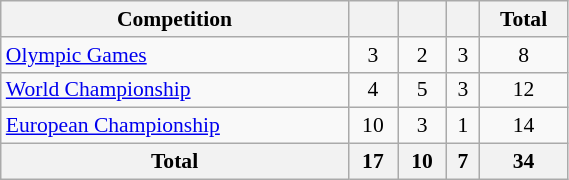<table class="wikitable" style="width:30%; font-size:90%; text-align:center;">
<tr>
<th>Competition</th>
<th></th>
<th></th>
<th></th>
<th>Total</th>
</tr>
<tr>
<td align=left><a href='#'>Olympic Games</a></td>
<td>3</td>
<td>2</td>
<td>3</td>
<td>8</td>
</tr>
<tr>
<td align=left><a href='#'>World Championship</a></td>
<td>4</td>
<td>5</td>
<td>3</td>
<td>12</td>
</tr>
<tr>
<td align=left><a href='#'>European Championship</a></td>
<td>10</td>
<td>3</td>
<td>1</td>
<td>14</td>
</tr>
<tr>
<th>Total</th>
<th>17</th>
<th>10</th>
<th>7</th>
<th>34</th>
</tr>
</table>
